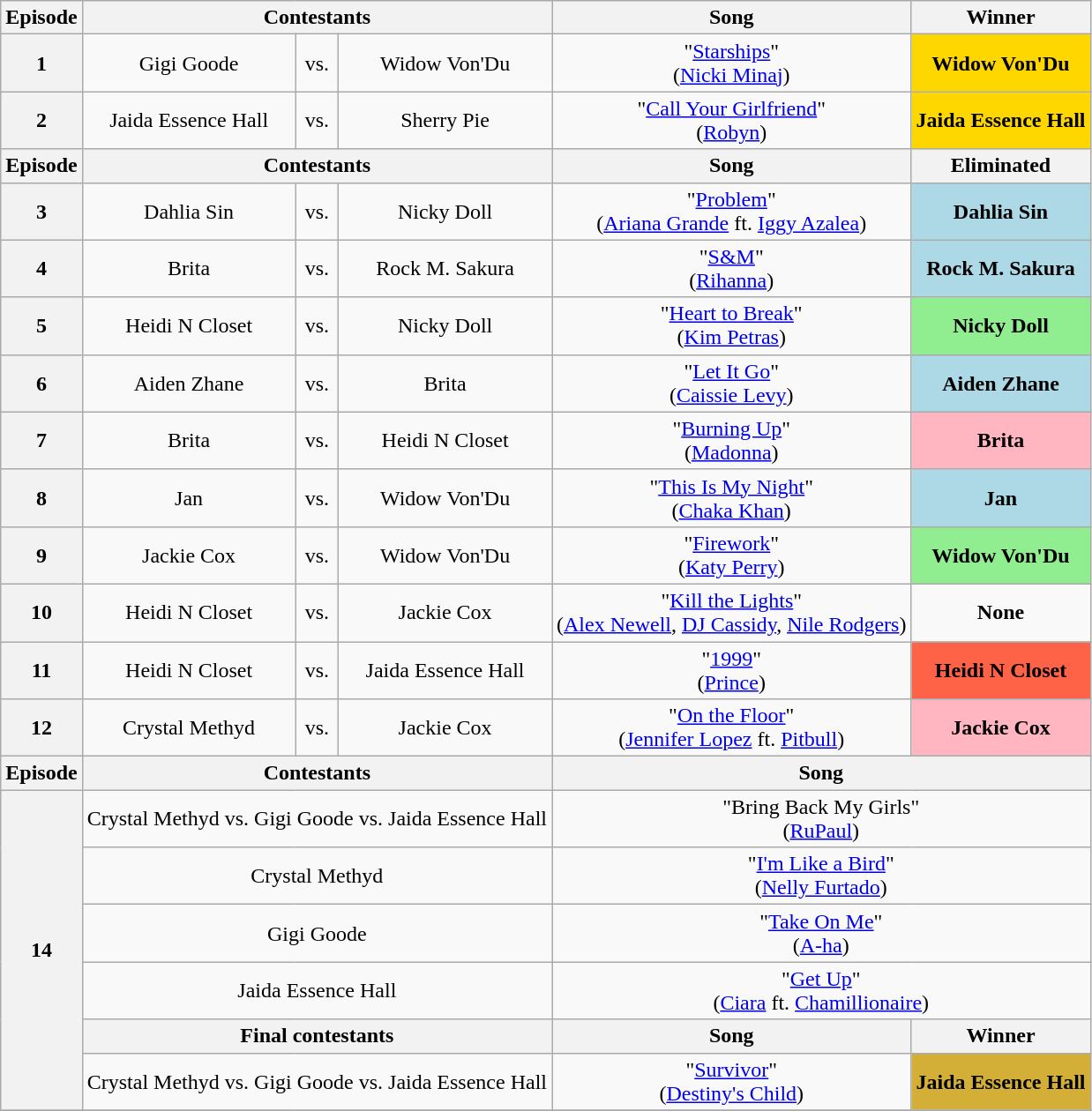<table class="wikitable" style="text-align:center">
<tr>
<th scope="col">Episode</th>
<th scope="col" colspan="3">Contestants</th>
<th scope="col">Song</th>
<th scope="col">Winner</th>
</tr>
<tr>
<th scope="row">1</th>
<td>Gigi Goode</td>
<td>vs.</td>
<td>Widow Von'Du</td>
<td>"<a href='#'>Starships</a>"<br>(<a href='#'>Nicki Minaj</a>)</td>
<td bgcolor="gold"><strong>Widow Von'Du</strong></td>
</tr>
<tr>
<th scope="row">2</th>
<td nowrap>Jaida Essence Hall</td>
<td>vs.</td>
<td>Sherry Pie</td>
<td>"<a href='#'>Call Your Girlfriend</a>"<br>(<a href='#'>Robyn</a>)</td>
<td nowrap bgcolor="gold"><strong>Jaida Essence Hall</strong></td>
</tr>
<tr>
<th scope="col">Episode</th>
<th scope="col" colspan="3">Contestants</th>
<th scope="col">Song</th>
<th scope="col">Eliminated</th>
</tr>
<tr>
<th scope="row">3</th>
<td>Dahlia Sin</td>
<td>vs.</td>
<td>Nicky Doll</td>
<td>"<a href='#'>Problem</a>"<br>(<a href='#'>Ariana Grande</a> ft. <a href='#'>Iggy Azalea</a>)</td>
<td bgcolor="lightblue"><strong>Dahlia Sin</strong></td>
</tr>
<tr>
<th scope="row">4</th>
<td>Brita</td>
<td>vs.</td>
<td>Rock M. Sakura</td>
<td>"<a href='#'>S&M</a>"<br>(<a href='#'>Rihanna</a>)</td>
<td bgcolor="lightblue"><strong>Rock M. Sakura</strong></td>
</tr>
<tr>
<th scope="row">5</th>
<td>Heidi N Closet</td>
<td>vs.</td>
<td>Nicky Doll</td>
<td>"<a href='#'>Heart to Break</a>"<br>(<a href='#'>Kim Petras</a>)</td>
<td bgcolor="lightgreen"><strong>Nicky Doll</strong></td>
</tr>
<tr>
<th scope="row">6</th>
<td>Aiden Zhane</td>
<td>vs.</td>
<td>Brita</td>
<td>"<a href='#'>Let It Go</a>"<br>(<a href='#'>Caissie Levy</a>)</td>
<td bgcolor="lightblue"><strong>Aiden Zhane</strong></td>
</tr>
<tr>
<th scope="row">7</th>
<td>Brita</td>
<td>vs.</td>
<td>Heidi N Closet</td>
<td>"<a href='#'>Burning Up</a>"<br>(<a href='#'>Madonna</a>)</td>
<td bgcolor="lightpink"><strong>Brita</strong></td>
</tr>
<tr>
<th scope="row">8</th>
<td>Jan</td>
<td>vs.</td>
<td>Widow Von'Du</td>
<td>"<a href='#'>This Is My Night</a>"<br>(<a href='#'>Chaka Khan</a>)</td>
<td bgcolor="lightblue"><strong>Jan</strong></td>
</tr>
<tr>
<th scope="row">9</th>
<td>Jackie Cox</td>
<td>vs.</td>
<td>Widow Von'Du</td>
<td>"<a href='#'>Firework</a>"<br>(<a href='#'>Katy Perry</a>)</td>
<td bgcolor="lightgreen"><strong>Widow Von'Du</strong></td>
</tr>
<tr>
<th scope="row">10</th>
<td>Heidi N Closet</td>
<td>vs.</td>
<td>Jackie Cox</td>
<td nowrap>"<a href='#'>Kill the Lights</a>"<br>(<a href='#'>Alex Newell</a>, <a href='#'>DJ Cassidy</a>, <a href='#'>Nile Rodgers</a>)</td>
<td><strong>None</strong></td>
</tr>
<tr>
<th scope="row">11</th>
<td>Heidi N Closet</td>
<td>vs.</td>
<td nowrap>Jaida Essence Hall</td>
<td>"<a href='#'>1999</a>"<br>(<a href='#'>Prince</a>)</td>
<td bgcolor="tomato"><strong>Heidi N Closet</strong></td>
</tr>
<tr>
<th scope="row">12</th>
<td>Crystal Methyd</td>
<td>vs.</td>
<td>Jackie Cox</td>
<td>"<a href='#'>On the Floor</a>"<br>(<a href='#'>Jennifer Lopez</a> ft. <a href='#'>Pitbull</a>)</td>
<td bgcolor="lightpink"><strong>Jackie Cox</strong></td>
</tr>
<tr>
<th scope="col">Episode</th>
<th scope="col" colspan="3">Contestants</th>
<th scope="col" colspan="2">Song</th>
</tr>
<tr>
<th scope="row" rowspan="6">14</th>
<td colspan="3">Crystal Methyd vs. Gigi Goode vs. Jaida Essence Hall</td>
<td colspan="2">"Bring Back My Girls"<br>(<a href='#'>RuPaul</a>)</td>
</tr>
<tr>
<td colspan="3">Crystal Methyd</td>
<td colspan="2">"<a href='#'>I'm Like a Bird</a>"<br>(<a href='#'>Nelly Furtado</a>)</td>
</tr>
<tr>
<td colspan="3">Gigi Goode</td>
<td colspan="2">"<a href='#'>Take On Me</a>"<br>(<a href='#'>A-ha</a>)</td>
</tr>
<tr>
<td colspan="3">Jaida Essence Hall</td>
<td colspan="2">"<a href='#'>Get Up</a>"<br>(<a href='#'>Ciara</a> ft. <a href='#'>Chamillionaire</a>)</td>
</tr>
<tr>
<th scope="col" colspan="3">Final contestants</th>
<th scope="col">Song</th>
<th scope="col">Winner</th>
</tr>
<tr>
<td colspan="3">Crystal Methyd vs. Gigi Goode vs. Jaida Essence Hall</td>
<td>"<a href='#'>Survivor</a>"<br>(<a href='#'>Destiny's Child</a>)</td>
<td bgcolor="#D4AF37"><strong>Jaida Essence Hall</strong></td>
</tr>
<tr>
</tr>
</table>
